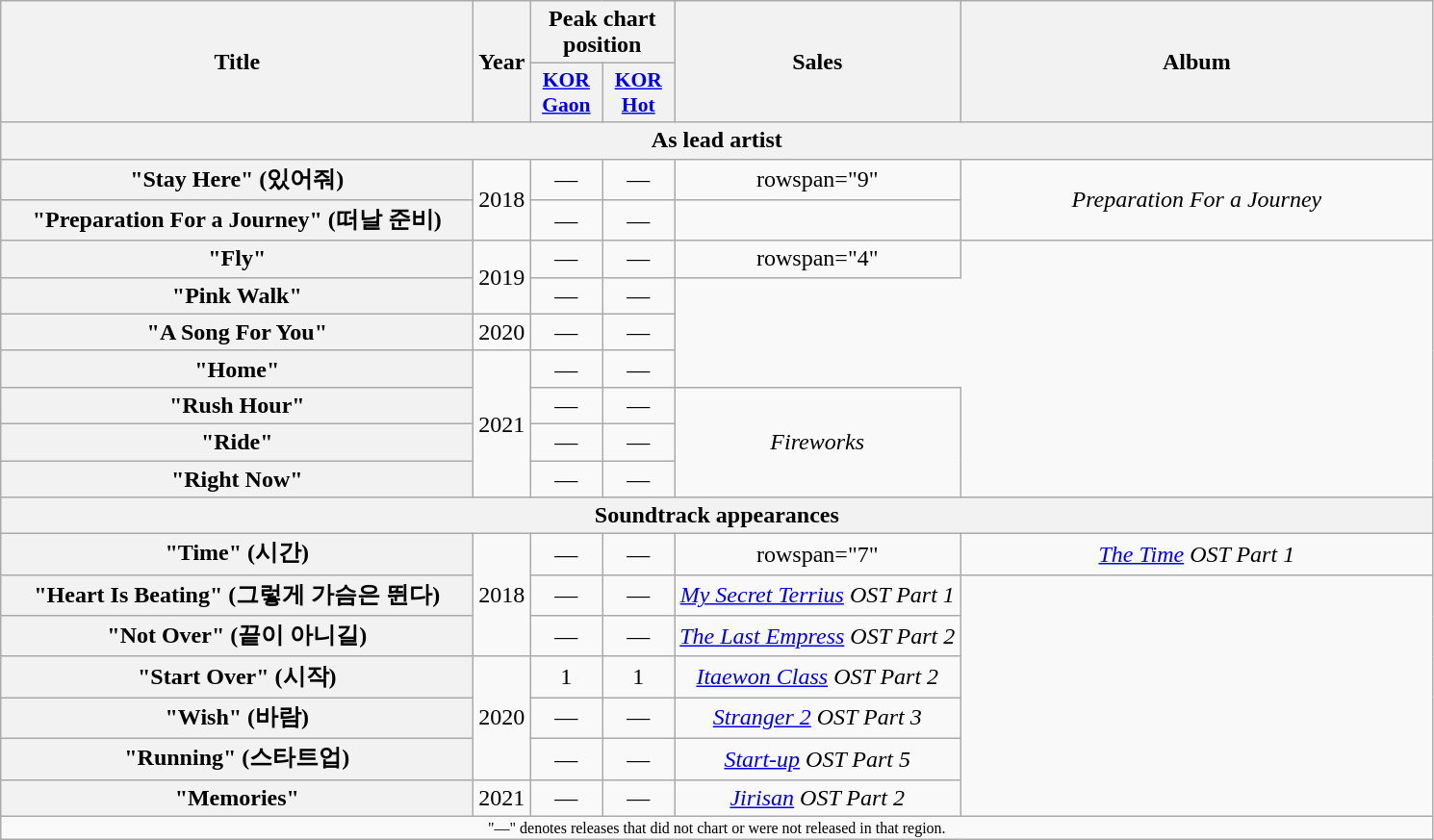<table class="wikitable plainrowheaders" style="text-align:center">
<tr>
<th scope="col" rowspan="2" style="width:20em;">Title</th>
<th scope="col" rowspan="2">Year</th>
<th scope="col" colspan="2">Peak chart position</th>
<th scope="col" rowspan="2">Sales</th>
<th scope="col" rowspan="2" style="width:20em;">Album</th>
</tr>
<tr>
<th style="width:3em;font-size:90%"><a href='#'>KOR<br>Gaon</a><br></th>
<th scope="col" style="width:3em;font-size:90%;"><a href='#'>KOR<br>Hot</a><br></th>
</tr>
<tr>
<th colspan="6">As lead artist</th>
</tr>
<tr>
<th scope="row">"Stay Here" (있어줘)</th>
<td rowspan="2">2018</td>
<td>—</td>
<td>—</td>
<td>rowspan="9" </td>
<td rowspan="2"><em>Preparation For a Journey</em></td>
</tr>
<tr>
<th scope="row">"Preparation For a Journey" (떠날 준비)</th>
<td>—</td>
<td>—</td>
</tr>
<tr>
<th scope="row">"Fly"</th>
<td rowspan="2">2019</td>
<td>—</td>
<td>—</td>
<td>rowspan="4" </td>
</tr>
<tr>
<th scope="row">"Pink Walk"</th>
<td>—</td>
<td>—</td>
</tr>
<tr>
<th scope="row">"A Song For You"</th>
<td>2020</td>
<td>—</td>
<td>—</td>
</tr>
<tr>
<th scope="row">"Home"</th>
<td rowspan="4">2021</td>
<td>—</td>
<td>—</td>
</tr>
<tr>
<th scope="row">"Rush Hour"</th>
<td>—</td>
<td>—</td>
<td rowspan="3"><em>Fireworks</em></td>
</tr>
<tr>
<th scope="row">"Ride"</th>
<td>—</td>
<td>—</td>
</tr>
<tr>
<th scope="row">"Right Now"</th>
<td>—</td>
<td>—</td>
</tr>
<tr>
<th colspan="6">Soundtrack appearances</th>
</tr>
<tr>
<th scope="row">"Time" (시간)</th>
<td rowspan="3">2018</td>
<td>—</td>
<td>—</td>
<td>rowspan="7" </td>
<td><em><a href='#'>The Time</a> OST Part 1</em></td>
</tr>
<tr>
<th scope="row">"Heart Is Beating" (그렇게 가슴은 뛴다)</th>
<td>—</td>
<td>—</td>
<td><em><a href='#'>My Secret Terrius</a> OST Part 1</em></td>
</tr>
<tr>
<th scope="row">"Not Over" (끝이 아니길)</th>
<td>—</td>
<td>—</td>
<td><em><a href='#'>The Last Empress</a> OST Part 2</em></td>
</tr>
<tr>
<th scope="row">"Start Over" (시작)</th>
<td rowspan=3>2020</td>
<td>1</td>
<td>1</td>
<td><em><a href='#'>Itaewon Class</a> OST Part 2</em></td>
</tr>
<tr>
<th scope="row">"Wish" (바람)</th>
<td>—</td>
<td>—</td>
<td><em><a href='#'>Stranger 2</a> OST Part 3</em></td>
</tr>
<tr>
<th scope="row">"Running" (스타트업)</th>
<td>—</td>
<td>—</td>
<td><em><a href='#'>Start-up</a> OST Part 5</em></td>
</tr>
<tr>
<th scope="row">"Memories"</th>
<td>2021</td>
<td>—</td>
<td>—</td>
<td><em><a href='#'>Jirisan</a> OST Part 2</em></td>
</tr>
<tr>
<td colspan="6" style="font-size:8pt">"—" denotes releases that did not chart or were not released in that region.</td>
</tr>
</table>
